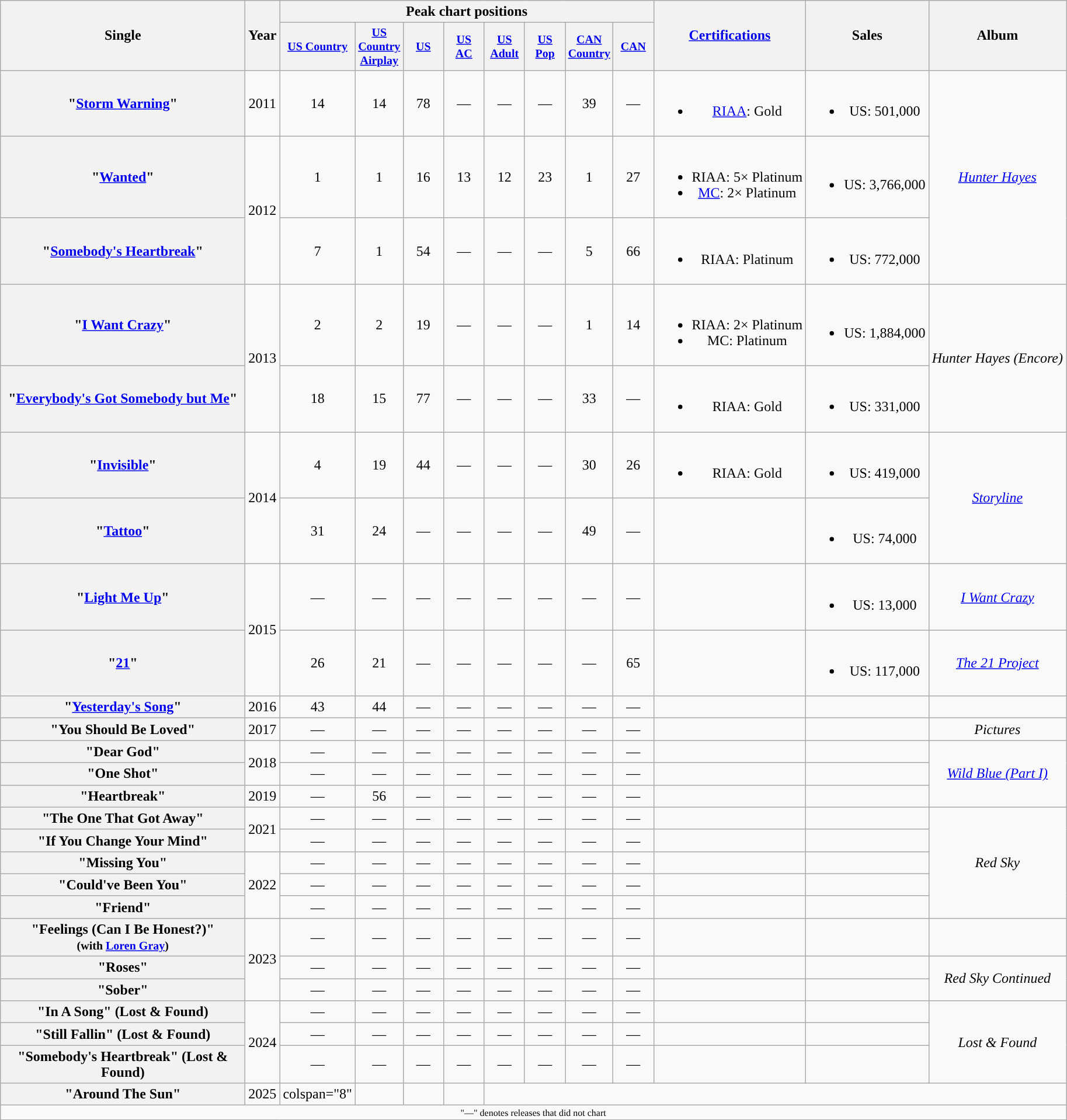<table class="wikitable plainrowheaders" style="text-align:center;">
<tr>
<th rowspan="2" style="width:17em;">Single</th>
<th rowspan="2" style="width:1em;">Year</th>
<th colspan="8">Peak chart positions</th>
<th rowspan="2"><a href='#'>Certifications</a></th>
<th rowspan="2">Sales</th>
<th rowspan="2">Album</th>
</tr>
<tr style="font-size:smaller;">
<th style="width:3em;"><a href='#'>US Country</a><br></th>
<th style="width:3em;"><a href='#'>US Country Airplay</a><br></th>
<th style="width:3em;"><a href='#'>US</a><br></th>
<th style="width:3em;"><a href='#'>US<br>AC</a><br></th>
<th style="width:3em;"><a href='#'>US<br>Adult</a><br></th>
<th style="width:3em;"><a href='#'>US<br>Pop</a><br></th>
<th style="width:3em;"><a href='#'>CAN Country</a><br></th>
<th style="width:3em;"><a href='#'>CAN</a><br></th>
</tr>
<tr>
<th scope="row">"<a href='#'>Storm Warning</a>"</th>
<td>2011</td>
<td>14</td>
<td>14</td>
<td>78</td>
<td>—</td>
<td>—</td>
<td>—</td>
<td>39</td>
<td>—</td>
<td><br><ul><li><a href='#'>RIAA</a>: Gold</li></ul></td>
<td><br><ul><li>US: 501,000</li></ul></td>
<td rowspan="3"><em><a href='#'>Hunter Hayes</a></em></td>
</tr>
<tr>
<th scope="row">"<a href='#'>Wanted</a>"</th>
<td rowspan="2">2012</td>
<td>1</td>
<td>1</td>
<td>16</td>
<td>13</td>
<td>12</td>
<td>23</td>
<td>1</td>
<td>27</td>
<td><br><ul><li>RIAA: 5× Platinum</li><li><a href='#'>MC</a>: 2× Platinum</li></ul></td>
<td><br><ul><li>US: 3,766,000</li></ul></td>
</tr>
<tr>
<th scope="row">"<a href='#'>Somebody's Heartbreak</a>"</th>
<td>7</td>
<td>1</td>
<td>54</td>
<td>—</td>
<td>—</td>
<td>—</td>
<td>5</td>
<td>66</td>
<td><br><ul><li>RIAA: Platinum</li></ul></td>
<td><br><ul><li>US: 772,000</li></ul></td>
</tr>
<tr>
<th scope="row">"<a href='#'>I Want Crazy</a>"</th>
<td rowspan="2">2013</td>
<td>2</td>
<td>2</td>
<td>19</td>
<td>—</td>
<td>—</td>
<td>—</td>
<td>1</td>
<td>14</td>
<td><br><ul><li>RIAA: 2× Platinum</li><li>MC: Platinum</li></ul></td>
<td><br><ul><li>US: 1,884,000</li></ul></td>
<td rowspan="2"><em>Hunter Hayes (Encore)</em></td>
</tr>
<tr>
<th scope="row">"<a href='#'>Everybody's Got Somebody but Me</a>"<br></th>
<td>18</td>
<td>15</td>
<td>77</td>
<td>—</td>
<td>—</td>
<td>—</td>
<td>33</td>
<td>—</td>
<td><br><ul><li>RIAA: Gold</li></ul></td>
<td><br><ul><li>US: 331,000</li></ul></td>
</tr>
<tr>
<th scope="row">"<a href='#'>Invisible</a>"</th>
<td rowspan="2”">2014</td>
<td>4</td>
<td>19</td>
<td>44</td>
<td>—</td>
<td>—</td>
<td>—</td>
<td>30</td>
<td>26</td>
<td><br><ul><li>RIAA: Gold</li></ul></td>
<td><br><ul><li>US: 419,000</li></ul></td>
<td rowspan="2"><em><a href='#'>Storyline</a></em></td>
</tr>
<tr>
<th scope="row">"<a href='#'>Tattoo</a>"</th>
<td>31</td>
<td>24</td>
<td>—</td>
<td>—</td>
<td>—</td>
<td>—</td>
<td>49</td>
<td>—</td>
<td></td>
<td><br><ul><li>US: 74,000</li></ul></td>
</tr>
<tr>
<th scope="row">"<a href='#'>Light Me Up</a>"</th>
<td rowspan="2”">2015</td>
<td>—</td>
<td>—</td>
<td>—</td>
<td>—</td>
<td>—</td>
<td>—</td>
<td>—</td>
<td>—</td>
<td></td>
<td><br><ul><li>US: 13,000</li></ul></td>
<td><em><a href='#'>I Want Crazy</a></em></td>
</tr>
<tr>
<th scope="row">"<a href='#'>21</a>"</th>
<td>26</td>
<td>21</td>
<td>—</td>
<td>—</td>
<td>—</td>
<td>—</td>
<td>—</td>
<td>65</td>
<td></td>
<td><br><ul><li>US: 117,000</li></ul></td>
<td rowspan="1”"><em><a href='#'>The 21 Project</a></em></td>
</tr>
<tr>
<th scope="row">"<a href='#'>Yesterday's Song</a>"</th>
<td rowspan="1”">2016</td>
<td>43</td>
<td>44</td>
<td>—</td>
<td>—</td>
<td>—</td>
<td>—</td>
<td>—</td>
<td>—</td>
<td></td>
<td></td>
<td></td>
</tr>
<tr>
<th scope="row">"You Should Be Loved"<br></th>
<td rowspan="1”">2017</td>
<td>—</td>
<td>—</td>
<td>—</td>
<td>—</td>
<td>—</td>
<td>—</td>
<td>—</td>
<td>—</td>
<td></td>
<td></td>
<td><em>Pictures</em></td>
</tr>
<tr>
<th scope="row">"Dear God"</th>
<td rowspan="2">2018</td>
<td>—</td>
<td>—</td>
<td>—</td>
<td>—</td>
<td>—</td>
<td>—</td>
<td>—</td>
<td>—</td>
<td></td>
<td></td>
<td rowspan="3"><em><a href='#'>Wild Blue (Part I)</a></em></td>
</tr>
<tr>
<th scope="row">"One Shot"</th>
<td>—</td>
<td>—</td>
<td>—</td>
<td>—</td>
<td>—</td>
<td>—</td>
<td>—</td>
<td>—</td>
<td></td>
<td></td>
</tr>
<tr>
<th scope="row">"Heartbreak"</th>
<td rowspan = "1">2019</td>
<td>—</td>
<td>56</td>
<td>—</td>
<td>—</td>
<td>—</td>
<td>—</td>
<td>—</td>
<td>—</td>
<td></td>
<td></td>
</tr>
<tr>
<th scope="row">"The One That Got Away"</th>
<td rowspan="2">2021</td>
<td>—</td>
<td>—</td>
<td>—</td>
<td>—</td>
<td>—</td>
<td>—</td>
<td>—</td>
<td>—</td>
<td></td>
<td></td>
<td rowspan="5"><em>Red Sky</em></td>
</tr>
<tr>
<th scope="row">"If You Change Your Mind"</th>
<td>—</td>
<td>—</td>
<td>—</td>
<td>—</td>
<td>—</td>
<td>—</td>
<td>—</td>
<td>—</td>
<td></td>
<td></td>
</tr>
<tr>
<th scope="row">"Missing You"</th>
<td rowspan="3">2022</td>
<td>—</td>
<td>—</td>
<td>—</td>
<td>—</td>
<td>—</td>
<td>—</td>
<td>—</td>
<td>—</td>
<td></td>
<td></td>
</tr>
<tr>
<th scope="row">"Could've Been You"</th>
<td>—</td>
<td>—</td>
<td>—</td>
<td>—</td>
<td>—</td>
<td>—</td>
<td>—</td>
<td>—</td>
<td></td>
<td></td>
</tr>
<tr>
<th scope="row">"Friend"</th>
<td>—</td>
<td>—</td>
<td>—</td>
<td>—</td>
<td>—</td>
<td>—</td>
<td>—</td>
<td>—</td>
<td></td>
<td></td>
</tr>
<tr>
<th scope="row">"Feelings (Can I Be Honest?)"<br><small>(with <a href='#'>Loren Gray</a>)</small></th>
<td rowspan="3">2023</td>
<td>—</td>
<td>—</td>
<td>—</td>
<td>—</td>
<td>—</td>
<td>—</td>
<td>—</td>
<td>—</td>
<td></td>
<td></td>
<td></td>
</tr>
<tr>
<th scope="row">"Roses"</th>
<td>—</td>
<td>—</td>
<td>—</td>
<td>—</td>
<td>—</td>
<td>—</td>
<td>—</td>
<td>—</td>
<td></td>
<td></td>
<td rowspan="2"><em>Red Sky Continued</em></td>
</tr>
<tr>
<th scope="row">"Sober"</th>
<td>—</td>
<td>—</td>
<td>—</td>
<td>—</td>
<td>—</td>
<td>—</td>
<td>—</td>
<td>—</td>
<td></td>
<td></td>
</tr>
<tr>
<th scope="row">"In A Song" (Lost & Found)</th>
<td rowspan="3">2024</td>
<td>—</td>
<td>—</td>
<td>—</td>
<td>—</td>
<td>—</td>
<td>—</td>
<td>—</td>
<td>—</td>
<td></td>
<td></td>
<td rowspan="3"><em>Lost & Found</em></td>
</tr>
<tr>
<th scope="row">"Still Fallin" (Lost & Found)</th>
<td>—</td>
<td>—</td>
<td>—</td>
<td>—</td>
<td>—</td>
<td>—</td>
<td>—</td>
<td>—</td>
<td></td>
<td></td>
</tr>
<tr>
<th scope="row">"Somebody's Heartbreak" (Lost & Found)</th>
<td>—</td>
<td>—</td>
<td>—</td>
<td>—</td>
<td>—</td>
<td>—</td>
<td>—</td>
<td>—</td>
<td></td>
<td></td>
</tr>
<tr>
<th scope="row">"Around The Sun"</th>
<td>2025</td>
<td>colspan="8" </td>
<td></td>
<td></td>
<td></td>
</tr>
<tr>
<td colspan="24" style="font-size:8pt">"—" denotes releases that did not chart</td>
</tr>
</table>
